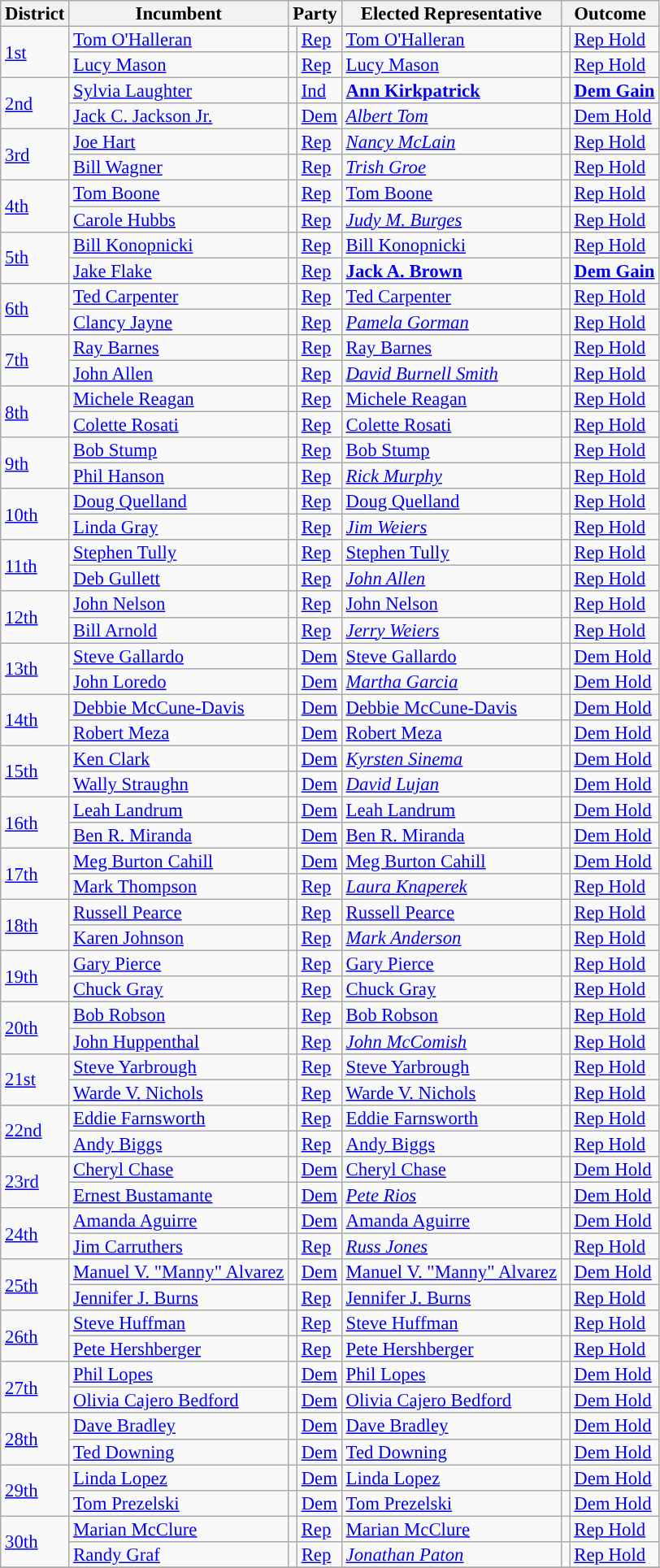<table class="sortable wikitable" style="font-size:95%;line-height:14px;">
<tr>
<th>District</th>
<th>Incumbent</th>
<th colspan="2">Party</th>
<th>Elected Representative</th>
<th colspan="2">Outcome</th>
</tr>
<tr>
<td rowspan="2"><a href='#'>1st</a></td>
<td><a href='#'>Tom O'Halleran</a></td>
<td style="background:"></td>
<td><a href='#'>Rep</a></td>
<td><a href='#'>Tom O'Halleran</a></td>
<td style="background:"></td>
<td><a href='#'>Rep Hold</a></td>
</tr>
<tr>
<td><a href='#'>Lucy Mason</a></td>
<td style="background:"></td>
<td><a href='#'>Rep</a></td>
<td><a href='#'>Lucy Mason</a></td>
<td style="background:"></td>
<td><a href='#'>Rep Hold</a></td>
</tr>
<tr>
<td rowspan="2"><a href='#'>2nd</a></td>
<td><a href='#'>Sylvia Laughter</a></td>
<td style="background:"></td>
<td><a href='#'>Ind</a></td>
<td><strong><a href='#'>Ann Kirkpatrick</a></strong></td>
<td style="background:"></td>
<td><strong><a href='#'>Dem Gain</a></strong></td>
</tr>
<tr>
<td><a href='#'>Jack C. Jackson Jr.</a></td>
<td style="background:"></td>
<td><a href='#'>Dem</a></td>
<td><em><a href='#'>Albert Tom</a></em></td>
<td style="background:"></td>
<td><a href='#'>Dem Hold</a></td>
</tr>
<tr>
<td rowspan="2"><a href='#'>3rd</a></td>
<td><a href='#'>Joe Hart</a></td>
<td style="background:"></td>
<td><a href='#'>Rep</a></td>
<td><em><a href='#'>Nancy McLain</a></em></td>
<td style="background:"></td>
<td><a href='#'>Rep Hold</a></td>
</tr>
<tr>
<td><a href='#'>Bill Wagner</a></td>
<td style="background:"></td>
<td><a href='#'>Rep</a></td>
<td><em><a href='#'>Trish Groe</a></em></td>
<td style="background:"></td>
<td><a href='#'>Rep Hold</a></td>
</tr>
<tr>
<td rowspan="2"><a href='#'>4th</a></td>
<td><a href='#'>Tom Boone</a></td>
<td style="background:"></td>
<td><a href='#'>Rep</a></td>
<td><a href='#'>Tom Boone</a></td>
<td style="background:"></td>
<td><a href='#'>Rep Hold</a></td>
</tr>
<tr>
<td><a href='#'>Carole Hubbs</a></td>
<td style="background:"></td>
<td><a href='#'>Rep</a></td>
<td><em><a href='#'>Judy M. Burges</a></em></td>
<td style="background:"></td>
<td><a href='#'>Rep Hold</a></td>
</tr>
<tr>
<td rowspan="2"><a href='#'>5th</a></td>
<td><a href='#'>Bill Konopnicki</a></td>
<td style="background:"></td>
<td><a href='#'>Rep</a></td>
<td><a href='#'>Bill Konopnicki</a></td>
<td style="background:"></td>
<td><a href='#'>Rep Hold</a></td>
</tr>
<tr>
<td><a href='#'>Jake Flake</a></td>
<td style="background:"></td>
<td><a href='#'>Rep</a></td>
<td><strong><a href='#'>Jack A. Brown</a></strong></td>
<td style="background:"></td>
<td><strong><a href='#'>Dem Gain</a></strong></td>
</tr>
<tr>
<td rowspan="2"><a href='#'>6th</a></td>
<td><a href='#'>Ted Carpenter</a></td>
<td style="background:"></td>
<td><a href='#'>Rep</a></td>
<td><a href='#'>Ted Carpenter</a></td>
<td style="background:"></td>
<td><a href='#'>Rep Hold</a></td>
</tr>
<tr>
<td><a href='#'>Clancy Jayne</a></td>
<td style="background:"></td>
<td><a href='#'>Rep</a></td>
<td><em><a href='#'>Pamela Gorman</a></em></td>
<td style="background:"></td>
<td><a href='#'>Rep Hold</a></td>
</tr>
<tr>
<td rowspan="2"><a href='#'>7th</a></td>
<td><a href='#'>Ray Barnes</a></td>
<td style="background:"></td>
<td><a href='#'>Rep</a></td>
<td><a href='#'>Ray Barnes</a></td>
<td style="background:"></td>
<td><a href='#'>Rep Hold</a></td>
</tr>
<tr>
<td><a href='#'>John Allen</a></td>
<td style="background:"></td>
<td><a href='#'>Rep</a></td>
<td><em><a href='#'>David Burnell Smith</a></em></td>
<td style="background:"></td>
<td><a href='#'>Rep Hold</a></td>
</tr>
<tr>
<td rowspan="2"><a href='#'>8th</a></td>
<td><a href='#'>Michele Reagan</a></td>
<td style="background:"></td>
<td><a href='#'>Rep</a></td>
<td><a href='#'>Michele Reagan</a></td>
<td style="background:"></td>
<td><a href='#'>Rep Hold</a></td>
</tr>
<tr>
<td><a href='#'>Colette Rosati</a></td>
<td style="background:"></td>
<td><a href='#'>Rep</a></td>
<td><a href='#'>Colette Rosati</a></td>
<td style="background:"></td>
<td><a href='#'>Rep Hold</a></td>
</tr>
<tr>
<td rowspan="2"><a href='#'>9th</a></td>
<td><a href='#'>Bob Stump</a></td>
<td style="background:"></td>
<td><a href='#'>Rep</a></td>
<td><a href='#'>Bob Stump</a></td>
<td style="background:"></td>
<td><a href='#'>Rep Hold</a></td>
</tr>
<tr>
<td><a href='#'>Phil Hanson</a></td>
<td style="background:"></td>
<td><a href='#'>Rep</a></td>
<td><em><a href='#'>Rick Murphy</a></em></td>
<td style="background:"></td>
<td><a href='#'>Rep Hold</a></td>
</tr>
<tr>
<td rowspan="2"><a href='#'>10th</a></td>
<td><a href='#'>Doug Quelland</a></td>
<td style="background:"></td>
<td><a href='#'>Rep</a></td>
<td><a href='#'>Doug Quelland</a></td>
<td style="background:"></td>
<td><a href='#'>Rep Hold</a></td>
</tr>
<tr>
<td><a href='#'>Linda Gray</a></td>
<td style="background:"></td>
<td><a href='#'>Rep</a></td>
<td><em><a href='#'>Jim Weiers</a></em></td>
<td style="background:"></td>
<td><a href='#'>Rep Hold</a></td>
</tr>
<tr>
<td rowspan="2"><a href='#'>11th</a></td>
<td><a href='#'>Stephen Tully</a></td>
<td style="background:"></td>
<td><a href='#'>Rep</a></td>
<td><a href='#'>Stephen Tully</a></td>
<td style="background:"></td>
<td><a href='#'>Rep Hold</a></td>
</tr>
<tr>
<td><a href='#'>Deb Gullett</a></td>
<td style="background:"></td>
<td><a href='#'>Rep</a></td>
<td><em><a href='#'>John Allen</a></em></td>
<td style="background:"></td>
<td><a href='#'>Rep Hold</a></td>
</tr>
<tr>
<td rowspan="2"><a href='#'>12th</a></td>
<td><a href='#'>John Nelson</a></td>
<td style="background:"></td>
<td><a href='#'>Rep</a></td>
<td><a href='#'>John Nelson</a></td>
<td style="background:"></td>
<td><a href='#'>Rep Hold</a></td>
</tr>
<tr>
<td><a href='#'>Bill Arnold</a></td>
<td style="background:"></td>
<td><a href='#'>Rep</a></td>
<td><em><a href='#'>Jerry Weiers</a></em></td>
<td style="background:"></td>
<td><a href='#'>Rep Hold</a></td>
</tr>
<tr>
<td rowspan="2"><a href='#'>13th</a></td>
<td><a href='#'>Steve Gallardo</a></td>
<td style="background:"></td>
<td><a href='#'>Dem</a></td>
<td><a href='#'>Steve Gallardo</a></td>
<td style="background:"></td>
<td><a href='#'>Dem Hold</a></td>
</tr>
<tr>
<td><a href='#'>John Loredo</a></td>
<td style="background:"></td>
<td><a href='#'>Dem</a></td>
<td><em><a href='#'>Martha Garcia</a></em></td>
<td style="background:"></td>
<td><a href='#'>Dem Hold</a></td>
</tr>
<tr>
<td rowspan="2"><a href='#'>14th</a></td>
<td><a href='#'>Debbie McCune-Davis</a></td>
<td style="background:"></td>
<td><a href='#'>Dem</a></td>
<td><a href='#'>Debbie McCune-Davis</a></td>
<td style="background:"></td>
<td><a href='#'>Dem Hold</a></td>
</tr>
<tr>
<td><a href='#'>Robert Meza</a></td>
<td style="background:"></td>
<td><a href='#'>Dem</a></td>
<td><a href='#'>Robert Meza</a></td>
<td style="background:"></td>
<td><a href='#'>Dem Hold</a></td>
</tr>
<tr>
<td rowspan="2"><a href='#'>15th</a></td>
<td><a href='#'>Ken Clark</a></td>
<td style="background:"></td>
<td><a href='#'>Dem</a></td>
<td><em><a href='#'>Kyrsten Sinema</a></em></td>
<td style="background:"></td>
<td><a href='#'>Dem Hold</a></td>
</tr>
<tr>
<td><a href='#'>Wally Straughn</a></td>
<td style="background:"></td>
<td><a href='#'>Dem</a></td>
<td><em><a href='#'>David Lujan</a></em></td>
<td style="background:"></td>
<td><a href='#'>Dem Hold</a></td>
</tr>
<tr>
<td rowspan="2"><a href='#'>16th</a></td>
<td><a href='#'>Leah Landrum</a></td>
<td style="background:"></td>
<td><a href='#'>Dem</a></td>
<td><a href='#'>Leah Landrum</a></td>
<td style="background:"></td>
<td><a href='#'>Dem Hold</a></td>
</tr>
<tr>
<td><a href='#'>Ben R. Miranda</a></td>
<td style="background:"></td>
<td><a href='#'>Dem</a></td>
<td><a href='#'>Ben R. Miranda</a></td>
<td style="background:"></td>
<td><a href='#'>Dem Hold</a></td>
</tr>
<tr>
<td rowspan="2"><a href='#'>17th</a></td>
<td><a href='#'>Meg Burton Cahill</a></td>
<td style="background:"></td>
<td><a href='#'>Dem</a></td>
<td><a href='#'>Meg Burton Cahill</a></td>
<td style="background:"></td>
<td><a href='#'>Dem Hold</a></td>
</tr>
<tr>
<td><a href='#'>Mark Thompson</a></td>
<td style="background:"></td>
<td><a href='#'>Rep</a></td>
<td><em><a href='#'>Laura Knaperek</a></em></td>
<td style="background:"></td>
<td><a href='#'>Rep Hold</a></td>
</tr>
<tr>
<td rowspan="2"><a href='#'>18th</a></td>
<td><a href='#'>Russell Pearce</a></td>
<td style="background:"></td>
<td><a href='#'>Rep</a></td>
<td><a href='#'>Russell Pearce</a></td>
<td style="background:"></td>
<td><a href='#'>Rep Hold</a></td>
</tr>
<tr>
<td><a href='#'>Karen Johnson</a></td>
<td style="background:"></td>
<td><a href='#'>Rep</a></td>
<td><em><a href='#'>Mark Anderson</a></em></td>
<td style="background:"></td>
<td><a href='#'>Rep Hold</a></td>
</tr>
<tr>
<td rowspan="2"><a href='#'>19th</a></td>
<td><a href='#'>Gary Pierce</a></td>
<td style="background:"></td>
<td><a href='#'>Rep</a></td>
<td><a href='#'>Gary Pierce</a></td>
<td style="background:"></td>
<td><a href='#'>Rep Hold</a></td>
</tr>
<tr>
<td><a href='#'>Chuck Gray</a></td>
<td style="background:"></td>
<td><a href='#'>Rep</a></td>
<td><a href='#'>Chuck Gray</a></td>
<td style="background:"></td>
<td><a href='#'>Rep Hold</a></td>
</tr>
<tr>
<td rowspan="2"><a href='#'>20th</a></td>
<td><a href='#'>Bob Robson</a></td>
<td style="background:"></td>
<td><a href='#'>Rep</a></td>
<td><a href='#'>Bob Robson</a></td>
<td style="background:"></td>
<td><a href='#'>Rep Hold</a></td>
</tr>
<tr>
<td><a href='#'>John Huppenthal</a></td>
<td style="background:"></td>
<td><a href='#'>Rep</a></td>
<td><em><a href='#'>John McComish</a></em></td>
<td style="background:"></td>
<td><a href='#'>Rep Hold</a></td>
</tr>
<tr>
<td rowspan="2"><a href='#'>21st</a></td>
<td><a href='#'>Steve Yarbrough</a></td>
<td style="background:"></td>
<td><a href='#'>Rep</a></td>
<td><a href='#'>Steve Yarbrough</a></td>
<td style="background:"></td>
<td><a href='#'>Rep Hold</a></td>
</tr>
<tr>
<td><a href='#'>Warde V. Nichols</a></td>
<td style="background:"></td>
<td><a href='#'>Rep</a></td>
<td><a href='#'>Warde V. Nichols</a></td>
<td style="background:"></td>
<td><a href='#'>Rep Hold</a></td>
</tr>
<tr>
<td rowspan="2"><a href='#'>22nd</a></td>
<td><a href='#'>Eddie Farnsworth</a></td>
<td style="background:"></td>
<td><a href='#'>Rep</a></td>
<td><a href='#'>Eddie Farnsworth</a></td>
<td style="background:"></td>
<td><a href='#'>Rep Hold</a></td>
</tr>
<tr>
<td><a href='#'>Andy Biggs</a></td>
<td style="background:"></td>
<td><a href='#'>Rep</a></td>
<td><a href='#'>Andy Biggs</a></td>
<td style="background:"></td>
<td><a href='#'>Rep Hold</a></td>
</tr>
<tr>
<td rowspan="2"><a href='#'>23rd</a></td>
<td><a href='#'>Cheryl Chase</a></td>
<td style="background:"></td>
<td><a href='#'>Dem</a></td>
<td><a href='#'>Cheryl Chase</a></td>
<td style="background:"></td>
<td><a href='#'>Dem Hold</a></td>
</tr>
<tr>
<td><a href='#'>Ernest Bustamante</a></td>
<td style="background:"></td>
<td><a href='#'>Dem</a></td>
<td><em><a href='#'>Pete Rios</a></em></td>
<td style="background:"></td>
<td><a href='#'>Dem Hold</a></td>
</tr>
<tr>
<td rowspan="2"><a href='#'>24th</a></td>
<td><a href='#'>Amanda Aguirre</a></td>
<td style="background:"></td>
<td><a href='#'>Dem</a></td>
<td><a href='#'>Amanda Aguirre</a></td>
<td style="background:"></td>
<td><a href='#'>Dem Hold</a></td>
</tr>
<tr>
<td><a href='#'>Jim Carruthers</a></td>
<td style="background:"></td>
<td><a href='#'>Rep</a></td>
<td><em><a href='#'>Russ Jones</a></em></td>
<td style="background:"></td>
<td><a href='#'>Rep Hold</a></td>
</tr>
<tr>
<td rowspan="2"><a href='#'>25th</a></td>
<td><a href='#'>Manuel V. "Manny" Alvarez</a></td>
<td style="background:"></td>
<td><a href='#'>Dem</a></td>
<td><a href='#'>Manuel V. "Manny" Alvarez</a></td>
<td style="background:"></td>
<td><a href='#'>Dem Hold</a></td>
</tr>
<tr>
<td><a href='#'>Jennifer J. Burns</a></td>
<td style="background:"></td>
<td><a href='#'>Rep</a></td>
<td><a href='#'>Jennifer J. Burns</a></td>
<td style="background:"></td>
<td><a href='#'>Rep Hold</a></td>
</tr>
<tr>
<td rowspan="2"><a href='#'>26th</a></td>
<td><a href='#'>Steve Huffman</a></td>
<td style="background:"></td>
<td><a href='#'>Rep</a></td>
<td><a href='#'>Steve Huffman</a></td>
<td style="background:"></td>
<td><a href='#'>Rep Hold</a></td>
</tr>
<tr>
<td><a href='#'>Pete Hershberger</a></td>
<td style="background:"></td>
<td><a href='#'>Rep</a></td>
<td><a href='#'>Pete Hershberger</a></td>
<td style="background:"></td>
<td><a href='#'>Rep Hold</a></td>
</tr>
<tr>
<td rowspan="2"><a href='#'>27th</a></td>
<td><a href='#'>Phil Lopes</a></td>
<td style="background:"></td>
<td><a href='#'>Dem</a></td>
<td><a href='#'>Phil Lopes</a></td>
<td style="background:"></td>
<td><a href='#'>Dem Hold</a></td>
</tr>
<tr>
<td><a href='#'>Olivia Cajero Bedford</a></td>
<td style="background:"></td>
<td><a href='#'>Dem</a></td>
<td><a href='#'>Olivia Cajero Bedford</a></td>
<td style="background:"></td>
<td><a href='#'>Dem Hold</a></td>
</tr>
<tr>
<td rowspan="2"><a href='#'>28th</a></td>
<td><a href='#'>Dave Bradley</a></td>
<td style="background:"></td>
<td><a href='#'>Dem</a></td>
<td><a href='#'>Dave Bradley</a></td>
<td style="background:"></td>
<td><a href='#'>Dem Hold</a></td>
</tr>
<tr>
<td><a href='#'>Ted Downing</a></td>
<td style="background:"></td>
<td><a href='#'>Dem</a></td>
<td><a href='#'>Ted Downing</a></td>
<td style="background:"></td>
<td><a href='#'>Dem Hold</a></td>
</tr>
<tr>
<td rowspan="2"><a href='#'>29th</a></td>
<td><a href='#'>Linda Lopez</a></td>
<td style="background:"></td>
<td><a href='#'>Dem</a></td>
<td><a href='#'>Linda Lopez</a></td>
<td style="background:"></td>
<td><a href='#'>Dem Hold</a></td>
</tr>
<tr>
<td><a href='#'>Tom Prezelski</a></td>
<td style="background:"></td>
<td><a href='#'>Dem</a></td>
<td><a href='#'>Tom Prezelski</a></td>
<td style="background:"></td>
<td><a href='#'>Dem Hold</a></td>
</tr>
<tr>
<td rowspan="2"><a href='#'>30th</a></td>
<td><a href='#'>Marian McClure</a></td>
<td style="background:"></td>
<td><a href='#'>Rep</a></td>
<td><a href='#'>Marian McClure</a></td>
<td style="background:"></td>
<td><a href='#'>Rep Hold</a></td>
</tr>
<tr>
<td><a href='#'>Randy Graf</a></td>
<td style="background:"></td>
<td><a href='#'>Rep</a></td>
<td><em><a href='#'>Jonathan Paton</a></em></td>
<td style="background:"></td>
<td><a href='#'>Rep Hold</a></td>
</tr>
<tr>
</tr>
</table>
